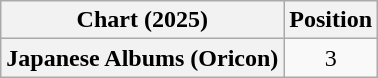<table class="wikitable plainrowheaders" style="text-align:center">
<tr>
<th scope="col">Chart (2025)</th>
<th scope="col">Position</th>
</tr>
<tr>
<th scope="row">Japanese Albums (Oricon)</th>
<td>3</td>
</tr>
</table>
